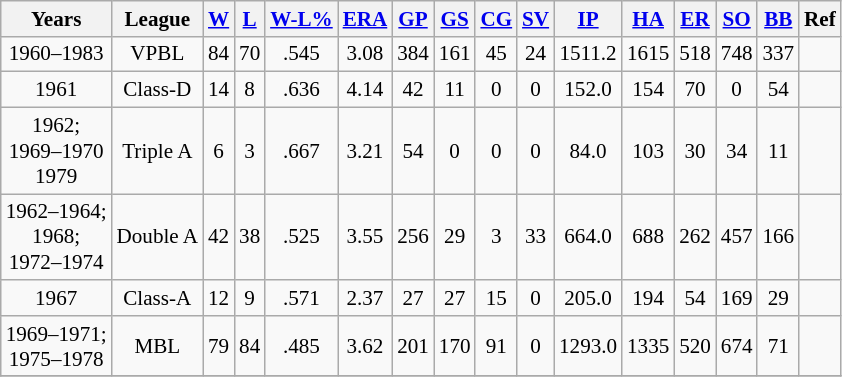<table class="wikitable" style="font-size:88%;">
<tr>
<th>Years</th>
<th>League</th>
<th><a href='#'>W</a></th>
<th><a href='#'>L</a></th>
<th><a href='#'>W-L%</a></th>
<th><a href='#'>ERA</a></th>
<th><a href='#'>GP</a></th>
<th><a href='#'>GS</a></th>
<th><a href='#'>CG</a></th>
<th><a href='#'>SV</a></th>
<th><a href='#'>IP</a></th>
<th><a href='#'>HA</a></th>
<th><a href='#'>ER</a></th>
<th><a href='#'>SO</a></th>
<th><a href='#'>BB</a></th>
<th>Ref</th>
</tr>
<tr align=center>
<td>1960–1983</td>
<td>VPBL</td>
<td>84</td>
<td>70</td>
<td>.545</td>
<td>3.08</td>
<td>384</td>
<td>161</td>
<td>45</td>
<td>24</td>
<td>1511.2</td>
<td>1615</td>
<td>518</td>
<td>748</td>
<td>337</td>
<td></td>
</tr>
<tr align=center>
<td>1961</td>
<td>Class-D</td>
<td>14</td>
<td>8</td>
<td>.636</td>
<td>4.14</td>
<td>42</td>
<td>11</td>
<td>0</td>
<td>0</td>
<td>152.0</td>
<td>154</td>
<td>70</td>
<td>0</td>
<td>54</td>
<td></td>
</tr>
<tr align=center>
<td>1962;<br>1969–1970<br>1979</td>
<td>Triple A</td>
<td>6</td>
<td>3</td>
<td>.667</td>
<td>3.21</td>
<td>54</td>
<td>0</td>
<td>0</td>
<td>0</td>
<td>84.0</td>
<td>103</td>
<td>30</td>
<td>34</td>
<td>11</td>
<td></td>
</tr>
<tr align=center>
<td>1962–1964;<br>1968;<br>1972–1974</td>
<td>Double A</td>
<td>42</td>
<td>38</td>
<td>.525</td>
<td>3.55</td>
<td>256</td>
<td>29</td>
<td>3</td>
<td>33</td>
<td>664.0</td>
<td>688</td>
<td>262</td>
<td>457</td>
<td>166</td>
<td></td>
</tr>
<tr align=center>
<td>1967</td>
<td>Class-A</td>
<td>12</td>
<td>9</td>
<td>.571</td>
<td>2.37</td>
<td>27</td>
<td>27</td>
<td>15</td>
<td>0</td>
<td>205.0</td>
<td>194</td>
<td>54</td>
<td>169</td>
<td>29</td>
<td></td>
</tr>
<tr align=center>
<td>1969–1971;<br>1975–1978</td>
<td>MBL</td>
<td>79</td>
<td>84</td>
<td>.485</td>
<td>3.62</td>
<td>201</td>
<td>170</td>
<td>91</td>
<td>0</td>
<td>1293.0</td>
<td>1335</td>
<td>520</td>
<td>674</td>
<td>71</td>
<td></td>
</tr>
<tr align=center>
</tr>
</table>
